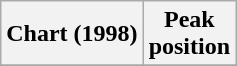<table class="wikitable sortable plainrowheaders">
<tr>
<th>Chart (1998)</th>
<th>Peak<br>position</th>
</tr>
<tr>
</tr>
</table>
